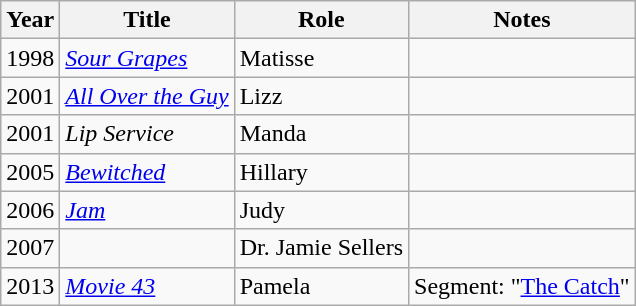<table class="wikitable sortable">
<tr>
<th>Year</th>
<th>Title</th>
<th>Role</th>
<th class="unsortable">Notes</th>
</tr>
<tr>
<td>1998</td>
<td><em><a href='#'>Sour Grapes</a></em></td>
<td>Matisse</td>
<td></td>
</tr>
<tr>
<td>2001</td>
<td><em><a href='#'>All Over the Guy</a></em></td>
<td>Lizz</td>
<td></td>
</tr>
<tr>
<td>2001</td>
<td><em>Lip Service</em></td>
<td>Manda</td>
<td></td>
</tr>
<tr>
<td>2005</td>
<td><em><a href='#'>Bewitched</a></em></td>
<td>Hillary</td>
<td></td>
</tr>
<tr>
<td>2006</td>
<td><em><a href='#'>Jam</a></em></td>
<td>Judy</td>
<td></td>
</tr>
<tr>
<td>2007</td>
<td><em></em></td>
<td>Dr. Jamie Sellers</td>
<td></td>
</tr>
<tr>
<td>2013</td>
<td><em><a href='#'>Movie 43</a></em></td>
<td>Pamela</td>
<td>Segment: "<a href='#'>The Catch</a>"</td>
</tr>
</table>
